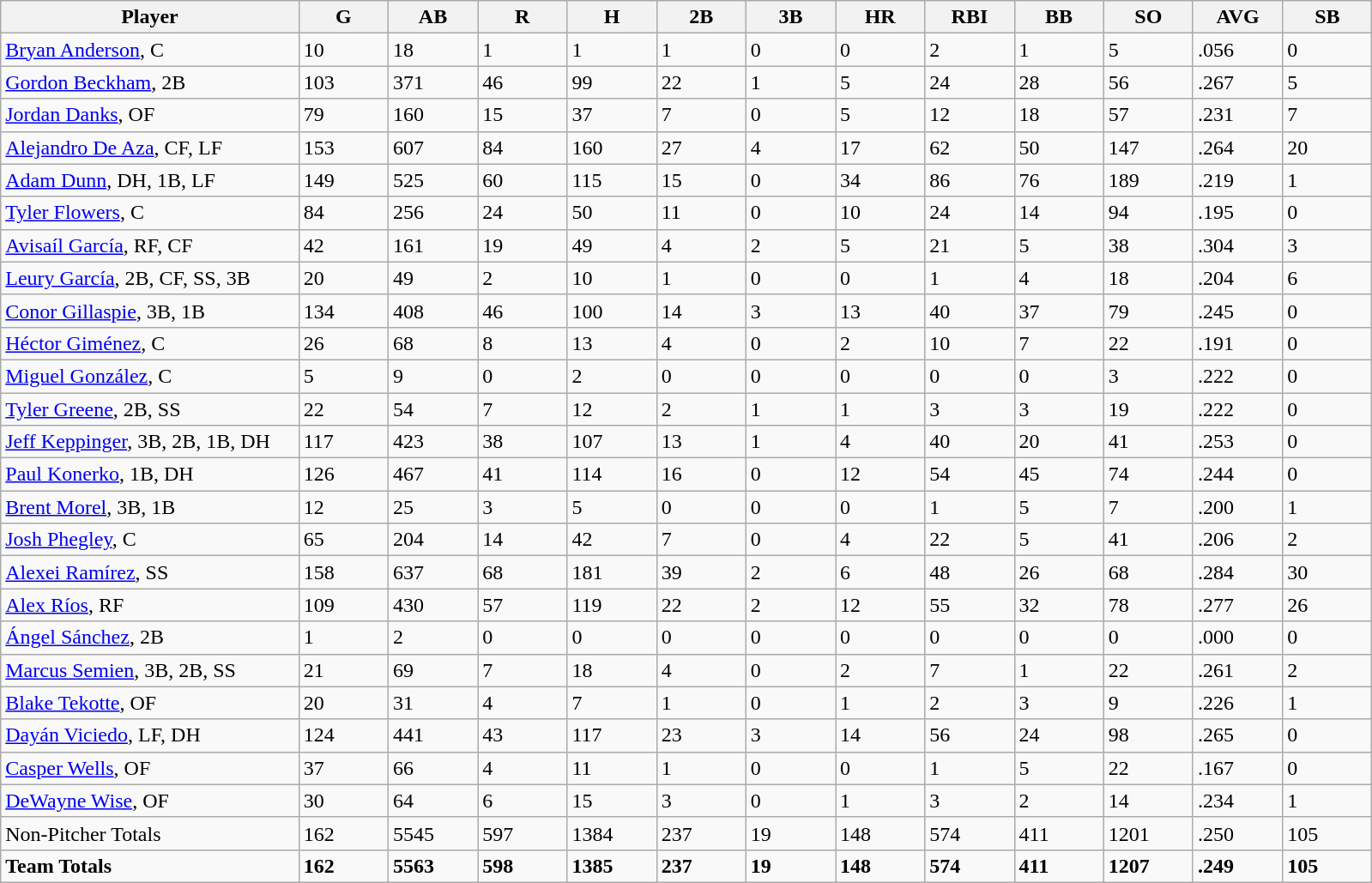<table class="wikitable sortable">
<tr>
<th bgcolor="#DDDDFF" width="20%">Player</th>
<th bgcolor="#DDDDFF" width="6%">G</th>
<th bgcolor="#DDDDFF" width="6%">AB</th>
<th bgcolor="#DDDDFF" width="6%">R</th>
<th bgcolor="#DDDDFF" width="6%">H</th>
<th bgcolor="#DDDDFF" width="6%">2B</th>
<th bgcolor="#DDDDFF" width="6%">3B</th>
<th bgcolor="#DDDDFF" width="6%">HR</th>
<th bgcolor="#DDDDFF" width="6%">RBI</th>
<th bgcolor="#DDDDFF" width="6%">BB</th>
<th bgcolor="#DDDDFF" width="6%">SO</th>
<th bgcolor="#DDDDFF" width="6%">AVG</th>
<th bgcolor="#DDDDFF" width="6%">SB</th>
</tr>
<tr>
<td><a href='#'>Bryan Anderson</a>, C</td>
<td>10</td>
<td>18</td>
<td>1</td>
<td>1</td>
<td>1</td>
<td>0</td>
<td>0</td>
<td>2</td>
<td>1</td>
<td>5</td>
<td>.056</td>
<td>0</td>
</tr>
<tr>
<td><a href='#'>Gordon Beckham</a>, 2B</td>
<td>103</td>
<td>371</td>
<td>46</td>
<td>99</td>
<td>22</td>
<td>1</td>
<td>5</td>
<td>24</td>
<td>28</td>
<td>56</td>
<td>.267</td>
<td>5</td>
</tr>
<tr>
<td><a href='#'>Jordan Danks</a>, OF</td>
<td>79</td>
<td>160</td>
<td>15</td>
<td>37</td>
<td>7</td>
<td>0</td>
<td>5</td>
<td>12</td>
<td>18</td>
<td>57</td>
<td>.231</td>
<td>7</td>
</tr>
<tr>
<td><a href='#'>Alejandro De Aza</a>, CF, LF</td>
<td>153</td>
<td>607</td>
<td>84</td>
<td>160</td>
<td>27</td>
<td>4</td>
<td>17</td>
<td>62</td>
<td>50</td>
<td>147</td>
<td>.264</td>
<td>20</td>
</tr>
<tr>
<td><a href='#'>Adam Dunn</a>, DH, 1B, LF</td>
<td>149</td>
<td>525</td>
<td>60</td>
<td>115</td>
<td>15</td>
<td>0</td>
<td>34</td>
<td>86</td>
<td>76</td>
<td>189</td>
<td>.219</td>
<td>1</td>
</tr>
<tr>
<td><a href='#'>Tyler Flowers</a>, C</td>
<td>84</td>
<td>256</td>
<td>24</td>
<td>50</td>
<td>11</td>
<td>0</td>
<td>10</td>
<td>24</td>
<td>14</td>
<td>94</td>
<td>.195</td>
<td>0</td>
</tr>
<tr>
<td><a href='#'>Avisaíl García</a>, RF, CF</td>
<td>42</td>
<td>161</td>
<td>19</td>
<td>49</td>
<td>4</td>
<td>2</td>
<td>5</td>
<td>21</td>
<td>5</td>
<td>38</td>
<td>.304</td>
<td>3</td>
</tr>
<tr>
<td><a href='#'>Leury García</a>, 2B, CF, SS, 3B</td>
<td>20</td>
<td>49</td>
<td>2</td>
<td>10</td>
<td>1</td>
<td>0</td>
<td>0</td>
<td>1</td>
<td>4</td>
<td>18</td>
<td>.204</td>
<td>6</td>
</tr>
<tr>
<td><a href='#'>Conor Gillaspie</a>, 3B, 1B</td>
<td>134</td>
<td>408</td>
<td>46</td>
<td>100</td>
<td>14</td>
<td>3</td>
<td>13</td>
<td>40</td>
<td>37</td>
<td>79</td>
<td>.245</td>
<td>0</td>
</tr>
<tr>
<td><a href='#'>Héctor Giménez</a>, C</td>
<td>26</td>
<td>68</td>
<td>8</td>
<td>13</td>
<td>4</td>
<td>0</td>
<td>2</td>
<td>10</td>
<td>7</td>
<td>22</td>
<td>.191</td>
<td>0</td>
</tr>
<tr>
<td><a href='#'>Miguel González</a>, C</td>
<td>5</td>
<td>9</td>
<td>0</td>
<td>2</td>
<td>0</td>
<td>0</td>
<td>0</td>
<td>0</td>
<td>0</td>
<td>3</td>
<td>.222</td>
<td>0</td>
</tr>
<tr>
<td><a href='#'>Tyler Greene</a>, 2B, SS</td>
<td>22</td>
<td>54</td>
<td>7</td>
<td>12</td>
<td>2</td>
<td>1</td>
<td>1</td>
<td>3</td>
<td>3</td>
<td>19</td>
<td>.222</td>
<td>0</td>
</tr>
<tr>
<td><a href='#'>Jeff Keppinger</a>, 3B, 2B, 1B, DH</td>
<td>117</td>
<td>423</td>
<td>38</td>
<td>107</td>
<td>13</td>
<td>1</td>
<td>4</td>
<td>40</td>
<td>20</td>
<td>41</td>
<td>.253</td>
<td>0</td>
</tr>
<tr>
<td><a href='#'>Paul Konerko</a>, 1B, DH</td>
<td>126</td>
<td>467</td>
<td>41</td>
<td>114</td>
<td>16</td>
<td>0</td>
<td>12</td>
<td>54</td>
<td>45</td>
<td>74</td>
<td>.244</td>
<td>0</td>
</tr>
<tr>
<td><a href='#'>Brent Morel</a>, 3B, 1B</td>
<td>12</td>
<td>25</td>
<td>3</td>
<td>5</td>
<td>0</td>
<td>0</td>
<td>0</td>
<td>1</td>
<td>5</td>
<td>7</td>
<td>.200</td>
<td>1</td>
</tr>
<tr>
<td><a href='#'>Josh Phegley</a>, C</td>
<td>65</td>
<td>204</td>
<td>14</td>
<td>42</td>
<td>7</td>
<td>0</td>
<td>4</td>
<td>22</td>
<td>5</td>
<td>41</td>
<td>.206</td>
<td>2</td>
</tr>
<tr>
<td><a href='#'>Alexei Ramírez</a>, SS</td>
<td>158</td>
<td>637</td>
<td>68</td>
<td>181</td>
<td>39</td>
<td>2</td>
<td>6</td>
<td>48</td>
<td>26</td>
<td>68</td>
<td>.284</td>
<td>30</td>
</tr>
<tr>
<td><a href='#'>Alex Ríos</a>, RF</td>
<td>109</td>
<td>430</td>
<td>57</td>
<td>119</td>
<td>22</td>
<td>2</td>
<td>12</td>
<td>55</td>
<td>32</td>
<td>78</td>
<td>.277</td>
<td>26</td>
</tr>
<tr>
<td><a href='#'>Ángel Sánchez</a>, 2B</td>
<td>1</td>
<td>2</td>
<td>0</td>
<td>0</td>
<td>0</td>
<td>0</td>
<td>0</td>
<td>0</td>
<td>0</td>
<td>0</td>
<td>.000</td>
<td>0</td>
</tr>
<tr>
<td><a href='#'>Marcus Semien</a>, 3B, 2B, SS</td>
<td>21</td>
<td>69</td>
<td>7</td>
<td>18</td>
<td>4</td>
<td>0</td>
<td>2</td>
<td>7</td>
<td>1</td>
<td>22</td>
<td>.261</td>
<td>2</td>
</tr>
<tr>
<td><a href='#'>Blake Tekotte</a>, OF</td>
<td>20</td>
<td>31</td>
<td>4</td>
<td>7</td>
<td>1</td>
<td>0</td>
<td>1</td>
<td>2</td>
<td>3</td>
<td>9</td>
<td>.226</td>
<td>1</td>
</tr>
<tr>
<td><a href='#'>Dayán Viciedo</a>, LF, DH</td>
<td>124</td>
<td>441</td>
<td>43</td>
<td>117</td>
<td>23</td>
<td>3</td>
<td>14</td>
<td>56</td>
<td>24</td>
<td>98</td>
<td>.265</td>
<td>0</td>
</tr>
<tr>
<td><a href='#'>Casper Wells</a>, OF</td>
<td>37</td>
<td>66</td>
<td>4</td>
<td>11</td>
<td>1</td>
<td>0</td>
<td>0</td>
<td>1</td>
<td>5</td>
<td>22</td>
<td>.167</td>
<td>0</td>
</tr>
<tr>
<td><a href='#'>DeWayne Wise</a>, OF</td>
<td>30</td>
<td>64</td>
<td>6</td>
<td>15</td>
<td>3</td>
<td>0</td>
<td>1</td>
<td>3</td>
<td>2</td>
<td>14</td>
<td>.234</td>
<td>1</td>
</tr>
<tr>
<td>Non-Pitcher Totals</td>
<td>162</td>
<td>5545</td>
<td>597</td>
<td>1384</td>
<td>237</td>
<td>19</td>
<td>148</td>
<td>574</td>
<td>411</td>
<td>1201</td>
<td>.250</td>
<td>105</td>
</tr>
<tr>
<td><strong>Team Totals</strong></td>
<td><strong>162</strong></td>
<td><strong>5563</strong></td>
<td><strong>598</strong></td>
<td><strong>1385</strong></td>
<td><strong>237</strong></td>
<td><strong>19</strong></td>
<td><strong>148</strong></td>
<td><strong>574</strong></td>
<td><strong>411</strong></td>
<td><strong>1207</strong></td>
<td><strong>.249</strong></td>
<td><strong>105</strong></td>
</tr>
</table>
